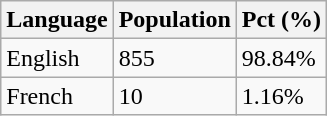<table class="wikitable">
<tr>
<th>Language</th>
<th>Population</th>
<th>Pct (%)</th>
</tr>
<tr>
<td>English</td>
<td>855</td>
<td>98.84%</td>
</tr>
<tr>
<td>French</td>
<td>10</td>
<td>1.16%</td>
</tr>
</table>
